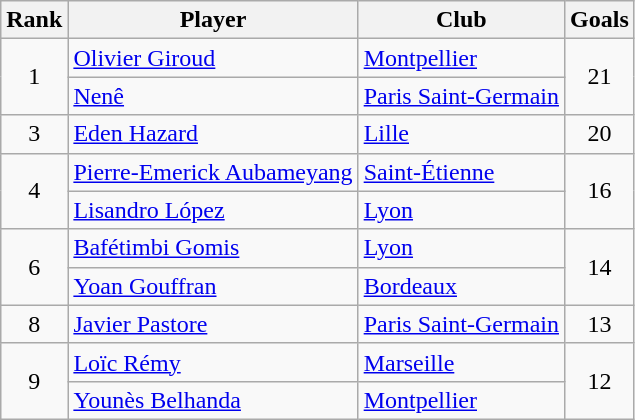<table class="wikitable" style="text-align:center">
<tr>
<th>Rank</th>
<th>Player</th>
<th>Club</th>
<th>Goals</th>
</tr>
<tr>
<td rowspan="2">1</td>
<td align="left"> <a href='#'>Olivier Giroud</a></td>
<td align="left"><a href='#'>Montpellier</a></td>
<td rowspan="2">21</td>
</tr>
<tr>
<td align="left"> <a href='#'>Nenê</a></td>
<td align="left"><a href='#'>Paris Saint-Germain</a></td>
</tr>
<tr>
<td>3</td>
<td align="left"> <a href='#'>Eden Hazard</a></td>
<td align="left"><a href='#'>Lille</a></td>
<td>20</td>
</tr>
<tr>
<td rowspan="2">4</td>
<td align="left"> <a href='#'>Pierre-Emerick Aubameyang</a></td>
<td align="left"><a href='#'>Saint-Étienne</a></td>
<td rowspan="2">16</td>
</tr>
<tr>
<td align="left"> <a href='#'>Lisandro López</a></td>
<td align="left"><a href='#'>Lyon</a></td>
</tr>
<tr>
<td rowspan="2">6</td>
<td align="left"> <a href='#'>Bafétimbi Gomis</a></td>
<td align="left"><a href='#'>Lyon</a></td>
<td rowspan="2">14</td>
</tr>
<tr>
<td align="left"> <a href='#'>Yoan Gouffran</a></td>
<td align="left"><a href='#'>Bordeaux</a></td>
</tr>
<tr>
<td>8</td>
<td align="left"> <a href='#'>Javier Pastore</a></td>
<td align="left"><a href='#'>Paris Saint-Germain</a></td>
<td>13</td>
</tr>
<tr>
<td rowspan="2">9</td>
<td align="left"> <a href='#'>Loïc Rémy</a></td>
<td align="left"><a href='#'>Marseille</a></td>
<td rowspan="2">12</td>
</tr>
<tr>
<td align="left"> <a href='#'>Younès Belhanda</a></td>
<td align="left"><a href='#'>Montpellier</a></td>
</tr>
</table>
